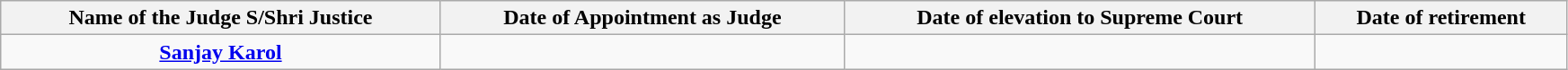<table class="wikitable static-row-numbers static-row-header" style="text-align:center" width="92%">
<tr>
<th>Name of the Judge S/Shri Justice</th>
<th>Date of Appointment as Judge</th>
<th>Date of elevation to Supreme Court</th>
<th>Date of retirement</th>
</tr>
<tr>
<td><strong><a href='#'>Sanjay Karol</a></strong></td>
<td></td>
<td></td>
<td></td>
</tr>
</table>
